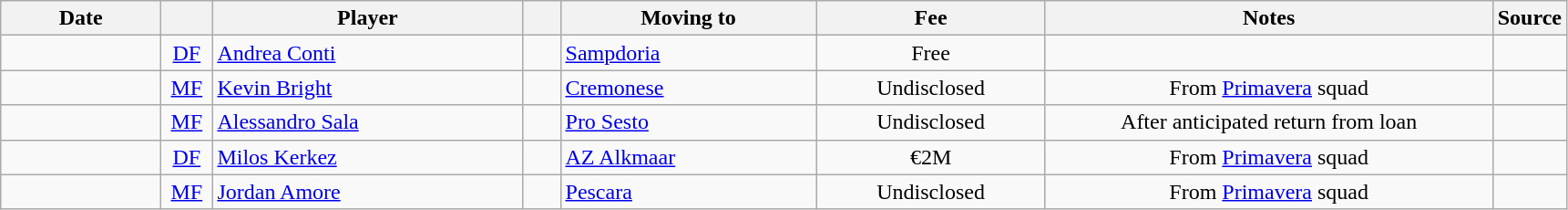<table class="wikitable sortable">
<tr>
<th style="width:110px">Date</th>
<th style="width:30px"></th>
<th style="width:220px">Player</th>
<th style="width:20px"></th>
<th style="width:180px">Moving to</th>
<th style="width:160px">Fee</th>
<th style="width:320px" class="unsortable">Notes</th>
<th style="width:35px">Source</th>
</tr>
<tr>
<td></td>
<td style="text-align:center"><a href='#'>DF</a></td>
<td> <a href='#'>Andrea Conti</a></td>
<td style="text-align:center"></td>
<td> <a href='#'>Sampdoria</a></td>
<td style="text-align:center">Free</td>
<td style="text-align:center"></td>
<td></td>
</tr>
<tr>
<td></td>
<td style="text-align:center"><a href='#'>MF</a></td>
<td>  <a href='#'>Kevin Bright</a></td>
<td style="text-align:center"></td>
<td> <a href='#'>Cremonese</a></td>
<td style="text-align:center">Undisclosed</td>
<td style="text-align:center">From <a href='#'>Primavera</a> squad</td>
<td></td>
</tr>
<tr>
<td></td>
<td style="text-align:center"><a href='#'>MF</a></td>
<td> <a href='#'>Alessandro Sala</a></td>
<td style="text-align:center"></td>
<td> <a href='#'>Pro Sesto</a></td>
<td style="text-align:center">Undisclosed</td>
<td style="text-align:center">After anticipated return from loan</td>
<td></td>
</tr>
<tr>
<td></td>
<td style="text-align:center"><a href='#'>DF</a></td>
<td> <a href='#'>Milos Kerkez</a></td>
<td style="text-align:center"></td>
<td> <a href='#'>AZ Alkmaar</a></td>
<td style="text-align:center">€2M</td>
<td style="text-align:center">From <a href='#'>Primavera</a> squad</td>
<td></td>
</tr>
<tr>
<td></td>
<td style="text-align:center"><a href='#'>MF</a></td>
<td> <a href='#'>Jordan Amore</a></td>
<td style="text-align:center"></td>
<td> <a href='#'>Pescara</a></td>
<td style="text-align:center">Undisclosed</td>
<td style="text-align:center">From <a href='#'>Primavera</a> squad</td>
<td></td>
</tr>
</table>
